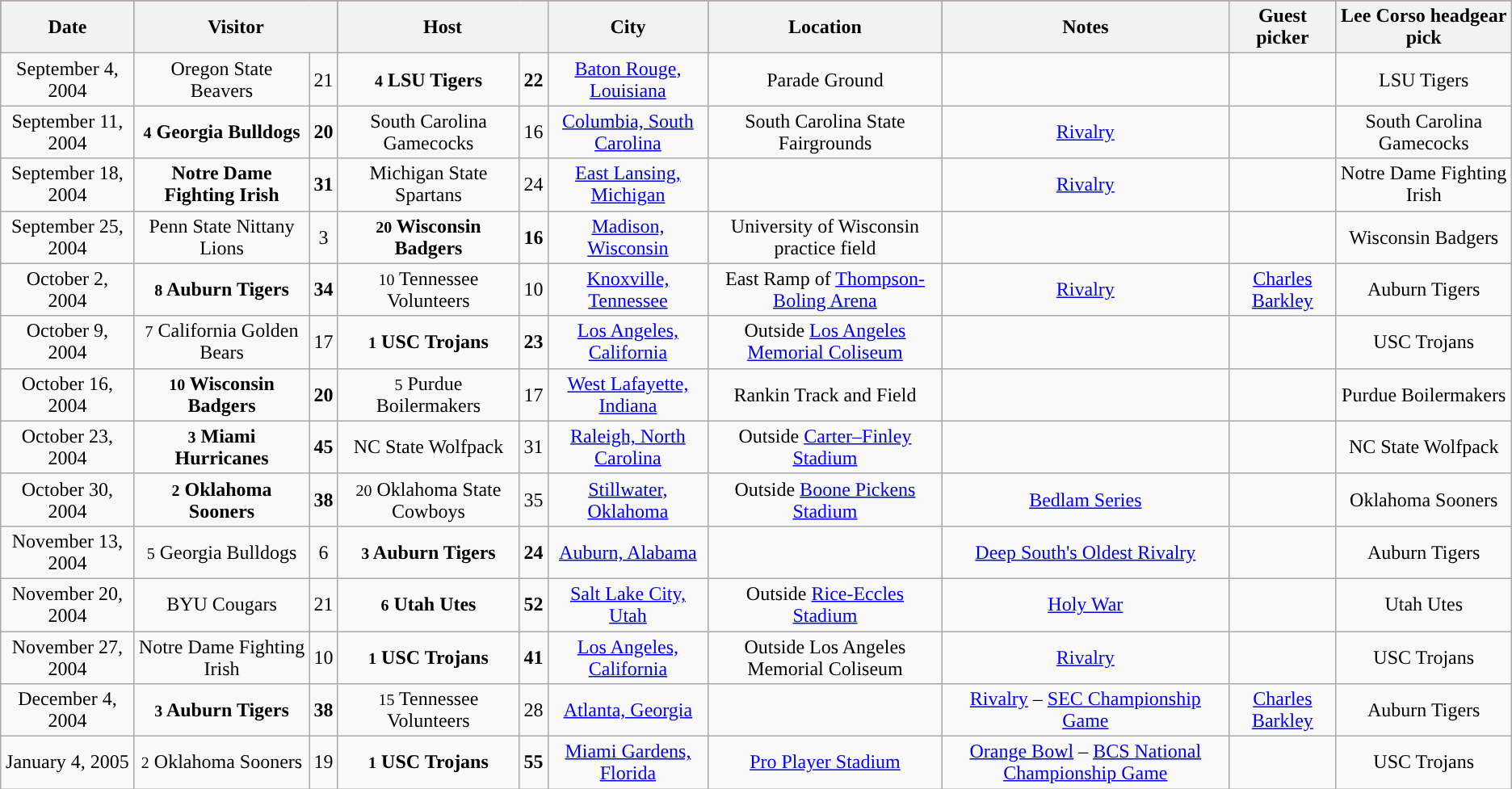<table class="wikitable" style="text-align:center">
<tr style="background:#A32638;"|>
<th>Date</th>
<th colspan=2>Visitor</th>
<th colspan=2>Host</th>
<th>City</th>
<th>Location</th>
<th>Notes</th>
<th>Guest picker</th>
<th>Lee Corso headgear pick</th>
</tr>
<tr>
<td>September 4, 2004</td>
<td>Oregon State Beavers</td>
<td>21</td>
<td><strong><small>4</small> LSU Tigers</strong></td>
<td><strong>22</strong></td>
<td><a href='#'>Baton Rouge, Louisiana</a></td>
<td>Parade Ground</td>
<td></td>
<td></td>
<td>LSU Tigers</td>
</tr>
<tr>
<td>September 11, 2004</td>
<td><strong><small>4</small> Georgia Bulldogs</strong></td>
<td><strong>20</strong></td>
<td>South Carolina Gamecocks</td>
<td>16</td>
<td><a href='#'>Columbia, South Carolina</a></td>
<td>South Carolina State Fairgrounds</td>
<td><a href='#'>Rivalry</a></td>
<td></td>
<td>South Carolina Gamecocks</td>
</tr>
<tr>
<td>September 18, 2004</td>
<td><strong>Notre Dame Fighting Irish</strong></td>
<td><strong>31</strong></td>
<td>Michigan State Spartans</td>
<td>24</td>
<td><a href='#'>East Lansing, Michigan</a></td>
<td></td>
<td><a href='#'>Rivalry</a></td>
<td></td>
<td>Notre Dame Fighting Irish</td>
</tr>
<tr>
<td>September 25, 2004</td>
<td>Penn State Nittany Lions</td>
<td>3</td>
<td><strong><small>20</small> Wisconsin Badgers</strong></td>
<td><strong>16</strong></td>
<td><a href='#'>Madison, Wisconsin</a></td>
<td>University of Wisconsin practice field</td>
<td></td>
<td></td>
<td>Wisconsin Badgers</td>
</tr>
<tr>
<td>October 2, 2004</td>
<td><strong><small>8</small> Auburn Tigers</strong></td>
<td><strong>34</strong></td>
<td><small>10</small> Tennessee Volunteers</td>
<td>10</td>
<td><a href='#'>Knoxville, Tennessee</a></td>
<td>East Ramp of <a href='#'>Thompson-Boling Arena</a></td>
<td><a href='#'>Rivalry</a></td>
<td><a href='#'>Charles Barkley</a></td>
<td>Auburn Tigers</td>
</tr>
<tr>
<td>October 9, 2004</td>
<td><small>7</small> California Golden Bears</td>
<td>17</td>
<td><strong><small>1</small> USC Trojans</strong></td>
<td><strong>23</strong></td>
<td><a href='#'>Los Angeles, California</a></td>
<td>Outside <a href='#'>Los Angeles Memorial Coliseum</a></td>
<td></td>
<td></td>
<td>USC Trojans</td>
</tr>
<tr>
<td>October 16, 2004</td>
<td><strong><small>10</small> Wisconsin Badgers</strong></td>
<td><strong>20</strong></td>
<td><small>5</small> Purdue Boilermakers</td>
<td>17</td>
<td><a href='#'>West Lafayette, Indiana</a></td>
<td>Rankin Track and Field</td>
<td></td>
<td></td>
<td>Purdue Boilermakers</td>
</tr>
<tr>
<td>October 23, 2004</td>
<td><strong><small>3</small> Miami Hurricanes</strong></td>
<td><strong>45</strong></td>
<td>NC State Wolfpack</td>
<td>31</td>
<td><a href='#'>Raleigh, North Carolina</a></td>
<td>Outside <a href='#'>Carter–Finley Stadium</a></td>
<td></td>
<td></td>
<td>NC State Wolfpack</td>
</tr>
<tr>
<td>October 30, 2004</td>
<td><strong><small>2</small> Oklahoma Sooners</strong></td>
<td><strong>38</strong></td>
<td><small>20</small> Oklahoma State Cowboys</td>
<td>35</td>
<td><a href='#'>Stillwater, Oklahoma</a></td>
<td>Outside <a href='#'>Boone Pickens Stadium</a></td>
<td><a href='#'>Bedlam Series</a></td>
<td></td>
<td>Oklahoma Sooners</td>
</tr>
<tr>
<td>November 13, 2004</td>
<td><small>5</small> Georgia Bulldogs</td>
<td>6</td>
<td><strong><small>3</small> Auburn Tigers</strong></td>
<td><strong>24</strong></td>
<td><a href='#'>Auburn, Alabama</a></td>
<td></td>
<td><a href='#'>Deep South's Oldest Rivalry</a></td>
<td></td>
<td>Auburn Tigers</td>
</tr>
<tr>
<td>November 20, 2004</td>
<td>BYU Cougars</td>
<td>21</td>
<td><strong><small>6</small> Utah Utes</strong></td>
<td><strong>52</strong></td>
<td><a href='#'>Salt Lake City, Utah</a></td>
<td>Outside <a href='#'>Rice-Eccles Stadium</a></td>
<td><a href='#'>Holy War</a></td>
<td></td>
<td>Utah Utes</td>
</tr>
<tr>
<td>November 27, 2004</td>
<td>Notre Dame Fighting Irish</td>
<td>10</td>
<td><strong><small>1</small> USC Trojans</strong></td>
<td><strong>41</strong></td>
<td><a href='#'>Los Angeles, California</a></td>
<td>Outside Los Angeles Memorial Coliseum</td>
<td><a href='#'>Rivalry</a></td>
<td></td>
<td>USC Trojans</td>
</tr>
<tr>
<td>December 4, 2004</td>
<td><strong><small>3</small> Auburn Tigers</strong></td>
<td><strong>38</strong></td>
<td><small>15</small> Tennessee Volunteers</td>
<td>28</td>
<td><a href='#'>Atlanta, Georgia</a></td>
<td></td>
<td><a href='#'>Rivalry</a> – <a href='#'>SEC Championship Game</a></td>
<td><a href='#'>Charles Barkley</a></td>
<td>Auburn Tigers</td>
</tr>
<tr>
<td>January 4, 2005</td>
<td><small>2</small> Oklahoma Sooners</td>
<td>19</td>
<td><strong><small>1</small> USC Trojans</strong></td>
<td><strong>55</strong></td>
<td><a href='#'>Miami Gardens, Florida</a></td>
<td><a href='#'>Pro Player Stadium</a></td>
<td><a href='#'>Orange Bowl</a> – <a href='#'>BCS National Championship Game</a></td>
<td></td>
<td>USC Trojans</td>
</tr>
</table>
